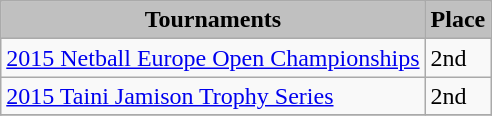<table class="wikitable collapsible" border="1">
<tr>
<th style="background:silver;">Tournaments</th>
<th style="background:silver;">Place</th>
</tr>
<tr>
<td><a href='#'>2015 Netball Europe Open Championships</a></td>
<td>2nd</td>
</tr>
<tr>
<td><a href='#'>2015 Taini Jamison Trophy Series</a></td>
<td>2nd</td>
</tr>
<tr>
</tr>
</table>
